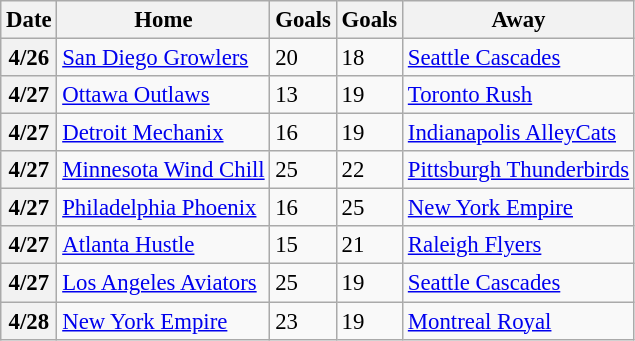<table class="wikitable" style="font-size: 95%;">
<tr>
<th>Date</th>
<th>Home</th>
<th>Goals</th>
<th>Goals</th>
<th>Away</th>
</tr>
<tr>
<th>4/26</th>
<td><a href='#'>San Diego Growlers</a></td>
<td>20</td>
<td>18</td>
<td><a href='#'>Seattle Cascades</a></td>
</tr>
<tr>
<th>4/27</th>
<td><a href='#'>Ottawa Outlaws</a></td>
<td>13</td>
<td>19</td>
<td><a href='#'>Toronto Rush</a></td>
</tr>
<tr>
<th>4/27</th>
<td><a href='#'>Detroit Mechanix</a></td>
<td>16</td>
<td>19</td>
<td><a href='#'>Indianapolis AlleyCats</a></td>
</tr>
<tr>
<th>4/27</th>
<td><a href='#'>Minnesota Wind Chill</a></td>
<td>25</td>
<td>22</td>
<td><a href='#'>Pittsburgh Thunderbirds</a></td>
</tr>
<tr>
<th>4/27</th>
<td><a href='#'>Philadelphia Phoenix</a></td>
<td>16</td>
<td>25</td>
<td><a href='#'>New York Empire</a></td>
</tr>
<tr>
<th>4/27</th>
<td><a href='#'>Atlanta Hustle</a></td>
<td>15</td>
<td>21</td>
<td><a href='#'>Raleigh Flyers</a></td>
</tr>
<tr>
<th>4/27</th>
<td><a href='#'>Los Angeles Aviators</a></td>
<td>25</td>
<td>19</td>
<td><a href='#'>Seattle Cascades</a></td>
</tr>
<tr>
<th>4/28</th>
<td><a href='#'>New York Empire</a></td>
<td>23</td>
<td>19</td>
<td><a href='#'>Montreal Royal</a></td>
</tr>
</table>
